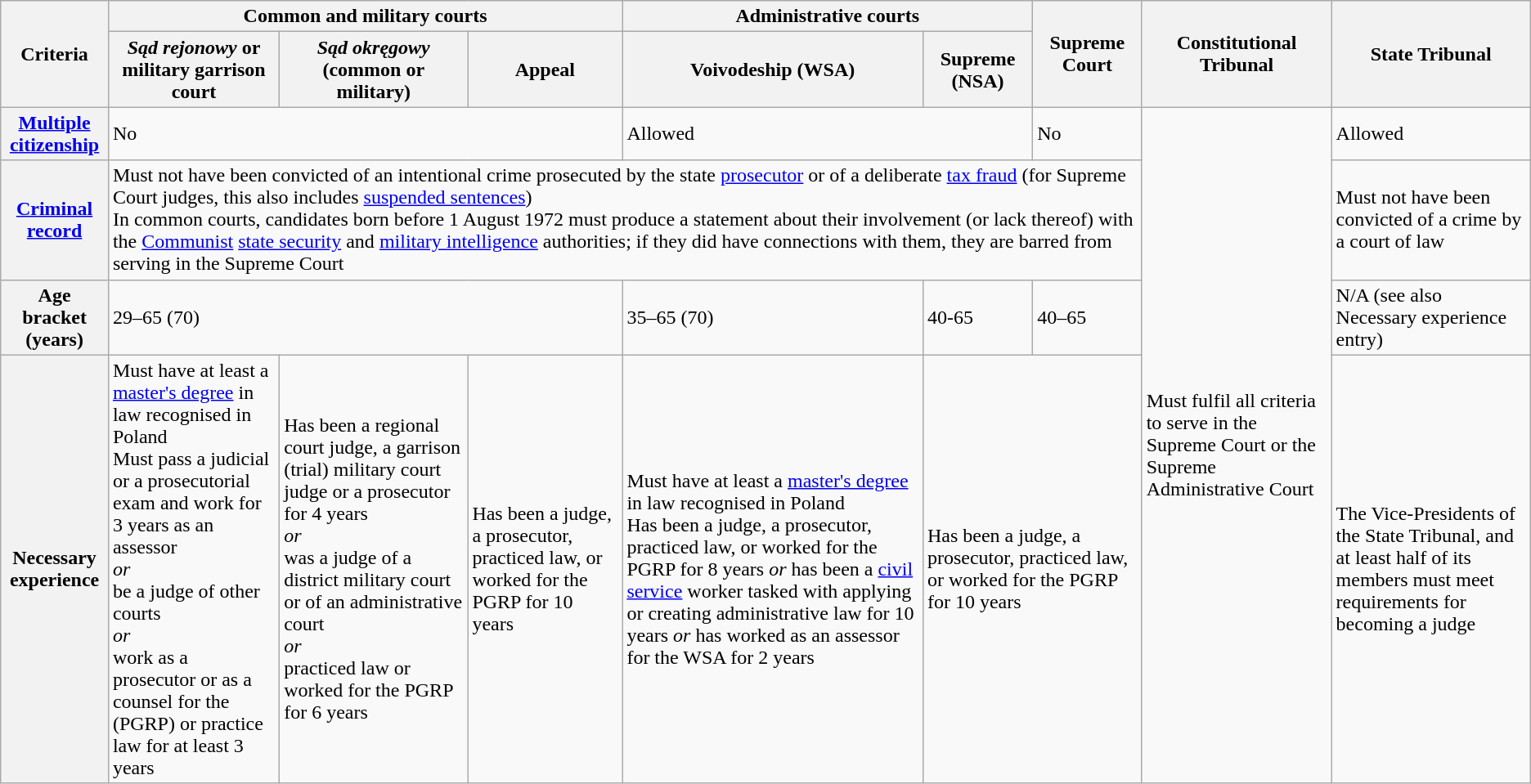<table class="wikitable mw-collapsible">
<tr>
<th rowspan="2">Criteria</th>
<th colspan="3">Common and military courts</th>
<th colspan="2">Administrative courts</th>
<th rowspan="2">Supreme Court</th>
<th rowspan="2">Constitutional Tribunal</th>
<th rowspan="2">State Tribunal</th>
</tr>
<tr>
<th><em>Sąd rejonowy</em> or military garrison court</th>
<th><em>Sąd okręgowy</em> (common or military)</th>
<th>Appeal</th>
<th>Voivodeship (WSA)</th>
<th>Supreme (NSA)</th>
</tr>
<tr>
<th><a href='#'>Multiple citizenship</a></th>
<td colspan="3">No</td>
<td colspan="2">Allowed</td>
<td>No</td>
<td rowspan="4">Must fulfil all criteria to serve in the Supreme Court or the Supreme Administrative Court</td>
<td>Allowed</td>
</tr>
<tr>
<th><a href='#'>Criminal record</a></th>
<td colspan="6">Must not have been convicted of an intentional crime prosecuted by the state <a href='#'>prosecutor</a> or of a deliberate <a href='#'>tax fraud</a> (for Supreme Court judges, this also includes <a href='#'>suspended sentences</a>)<br>In common courts, candidates born before 1 August 1972 must produce a statement about their involvement (or lack thereof) with the <a href='#'>Communist</a> <a href='#'>state security</a> and <a href='#'>military intelligence</a> authorities; if they did have connections with them, they are barred from serving in the Supreme Court</td>
<td>Must not have been convicted of a crime by a court of law</td>
</tr>
<tr>
<th>Age bracket (years)</th>
<td colspan="3">29–65 (70)</td>
<td>35–65 (70)</td>
<td>40-65</td>
<td>40–65</td>
<td>N/A (see also Necessary experience entry)</td>
</tr>
<tr>
<th>Necessary experience</th>
<td>Must have at least a <a href='#'>master's degree</a> in law recognised in Poland<br>Must pass a judicial or a prosecutorial exam and work for 3 years as an assessor<br><em>or</em><br>be a judge of other courts<br><em>or</em><br>work as a prosecutor or as a counsel for the  (PGRP) or practice law for at least 3 years</td>
<td>Has been a regional court judge, a garrison (trial) military court judge or a prosecutor for 4 years<br><em>or</em><br>was a judge of a district military court or of an administrative court<br><em>or</em><br>practiced law or worked for the PGRP for 6 years</td>
<td>Has been a judge, a prosecutor, practiced law, or worked for the PGRP for 10 years</td>
<td>Must have at least a <a href='#'>master's degree</a> in law recognised in Poland<br>Has been a judge, a prosecutor, practiced law, or worked for the PGRP for 8 years
<em>or</em>
has been a <a href='#'>civil service</a> worker tasked with applying or creating administrative law for 10 years
<em>or</em>
has worked as an assessor for the WSA for 2 years</td>
<td colspan="2">Has been a judge, a prosecutor, practiced law, or worked for the PGRP for 10 years</td>
<td>The Vice-Presidents of the State Tribunal, and at least half of its members must meet requirements for becoming a judge</td>
</tr>
</table>
